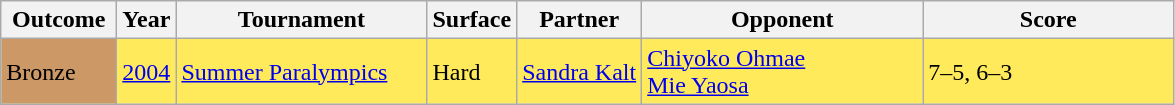<table class="wikitable">
<tr>
<th width="70">Outcome</th>
<th>Year</th>
<th width=160>Tournament</th>
<th>Surface</th>
<th>Partner</th>
<th width=180>Opponent</th>
<th width=160 class="unsortable">Score</th>
</tr>
<tr bgcolor=FFEA5C>
<td bgcolor=cc9966>Bronze</td>
<td><a href='#'>2004</a></td>
<td><a href='#'>Summer Paralympics</a></td>
<td>Hard</td>
<td> <a href='#'>Sandra Kalt</a></td>
<td> <a href='#'>Chiyoko Ohmae</a><br> <a href='#'>Mie Yaosa</a></td>
<td>7–5, 6–3</td>
</tr>
</table>
